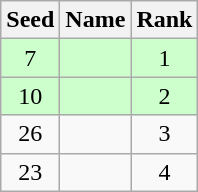<table class="wikitable" style="text-align:center;">
<tr>
<th>Seed</th>
<th>Name</th>
<th>Rank</th>
</tr>
<tr bgcolor="#ccffcc">
<td>7</td>
<td align=left></td>
<td>1</td>
</tr>
<tr bgcolor="#ccffcc">
<td>10</td>
<td align=left></td>
<td>2</td>
</tr>
<tr>
<td>26</td>
<td align=left></td>
<td>3</td>
</tr>
<tr>
<td>23</td>
<td align=left></td>
<td>4</td>
</tr>
</table>
